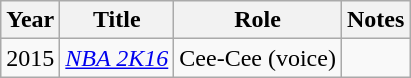<table class="wikitable sortable">
<tr>
<th>Year</th>
<th>Title</th>
<th>Role</th>
<th>Notes</th>
</tr>
<tr>
<td>2015</td>
<td><em><a href='#'>NBA 2K16</a></em></td>
<td>Cee-Cee (voice)</td>
<td></td>
</tr>
</table>
